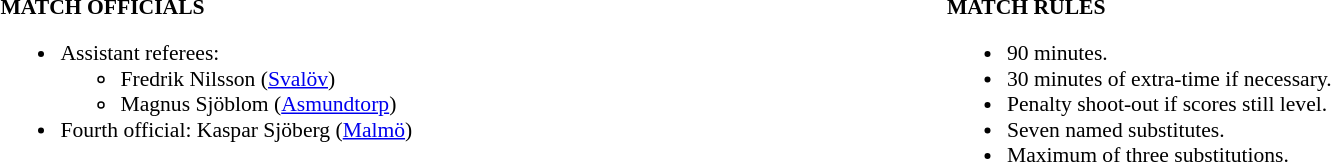<table width=100% style="font-size: 90%">
<tr>
<td width=50% valign=top><br><strong>MATCH OFFICIALS</strong><ul><li>Assistant referees:<ul><li>Fredrik Nilsson (<a href='#'>Svalöv</a>)</li><li>Magnus Sjöblom (<a href='#'>Asmundtorp</a>)</li></ul></li><li>Fourth official: Kaspar Sjöberg (<a href='#'>Malmö</a>)</li></ul></td>
<td width=50% valign=top><br><strong>MATCH RULES</strong><ul><li>90 minutes.</li><li>30 minutes of extra-time if necessary.</li><li>Penalty shoot-out if scores still level.</li><li>Seven named substitutes.</li><li>Maximum of three substitutions.</li></ul></td>
</tr>
</table>
